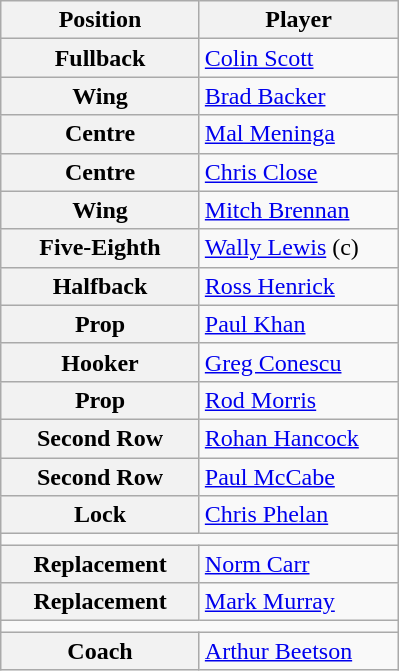<table class="wikitable">
<tr>
<th width="125">Position</th>
<th width="125">Player</th>
</tr>
<tr>
<th>Fullback</th>
<td colspan="2"> <a href='#'>Colin Scott</a></td>
</tr>
<tr>
<th>Wing</th>
<td colspan="2"> <a href='#'>Brad Backer</a></td>
</tr>
<tr>
<th>Centre</th>
<td colspan="2"> <a href='#'>Mal Meninga</a></td>
</tr>
<tr>
<th>Centre</th>
<td colspan="2">  <a href='#'>Chris Close</a></td>
</tr>
<tr>
<th>Wing</th>
<td colspan="2"> <a href='#'>Mitch Brennan</a></td>
</tr>
<tr>
<th>Five-Eighth</th>
<td colspan="2"> <a href='#'>Wally Lewis</a> (c)</td>
</tr>
<tr>
<th>Halfback</th>
<td colspan="2"> <a href='#'>Ross Henrick</a></td>
</tr>
<tr>
<th>Prop</th>
<td colspan="2"> <a href='#'>Paul Khan</a></td>
</tr>
<tr>
<th>Hooker</th>
<td colspan="2"> <a href='#'>Greg Conescu</a></td>
</tr>
<tr>
<th>Prop</th>
<td colspan="2"> <a href='#'>Rod Morris</a></td>
</tr>
<tr>
<th>Second Row</th>
<td colspan="2"> <a href='#'>Rohan Hancock</a></td>
</tr>
<tr>
<th>Second Row</th>
<td colspan="2"> <a href='#'>Paul McCabe</a></td>
</tr>
<tr>
<th>Lock</th>
<td colspan="2"> <a href='#'>Chris Phelan</a></td>
</tr>
<tr>
<td colspan="4"></td>
</tr>
<tr>
<th>Replacement</th>
<td colspan="2"> <a href='#'>Norm Carr</a></td>
</tr>
<tr>
<th>Replacement</th>
<td colspan="2"> <a href='#'>Mark Murray</a></td>
</tr>
<tr>
<td colspan="4"></td>
</tr>
<tr>
<th>Coach</th>
<td colspan="2"> <a href='#'>Arthur Beetson</a></td>
</tr>
</table>
